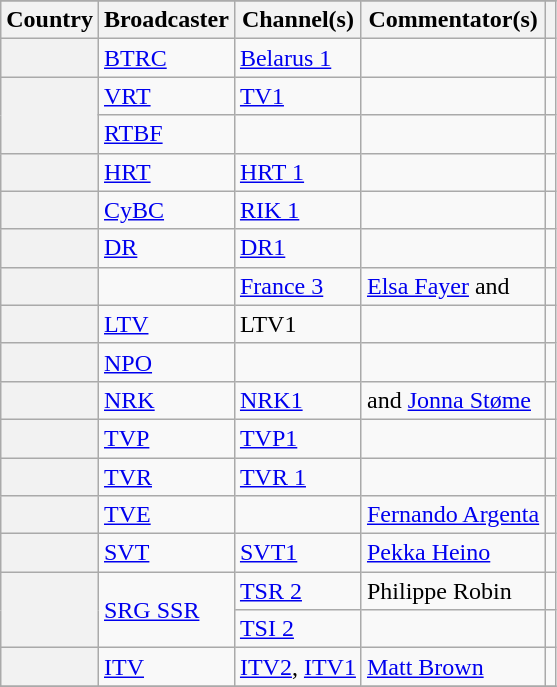<table class="wikitable plainrowheaders">
<tr>
</tr>
<tr>
<th scope="col">Country</th>
<th scope="col">Broadcaster</th>
<th scope="col">Channel(s)</th>
<th scope="col">Commentator(s)</th>
<th scope="col"></th>
</tr>
<tr>
<th scope="row"></th>
<td><a href='#'>BTRC</a></td>
<td><a href='#'>Belarus 1</a></td>
<td></td>
<td style="text-align:center"></td>
</tr>
<tr>
<th scope="row" rowspan="2"></th>
<td><a href='#'>VRT</a></td>
<td><a href='#'>TV1</a></td>
<td></td>
<td style="text-align:center"></td>
</tr>
<tr>
<td><a href='#'>RTBF</a></td>
<td></td>
<td></td>
<td style="text-align:center"></td>
</tr>
<tr>
<th scope="row"></th>
<td><a href='#'>HRT</a></td>
<td><a href='#'>HRT 1</a></td>
<td></td>
<td style="text-align:center"></td>
</tr>
<tr>
<th scope="row"></th>
<td><a href='#'>CyBC</a></td>
<td><a href='#'>RIK 1</a></td>
<td></td>
<td style="text-align:center"></td>
</tr>
<tr>
<th scope="row"></th>
<td><a href='#'>DR</a></td>
<td><a href='#'>DR1</a></td>
<td></td>
<td style="text-align:center"></td>
</tr>
<tr>
<th scope="row"></th>
<td></td>
<td><a href='#'>France 3</a></td>
<td><a href='#'>Elsa Fayer</a> and </td>
<td style="text-align:center"></td>
</tr>
<tr>
<th scope="row"></th>
<td><a href='#'>LTV</a></td>
<td>LTV1</td>
<td></td>
<td style="text-align:center"></td>
</tr>
<tr>
<th scope="row"></th>
<td><a href='#'>NPO</a></td>
<td></td>
<td></td>
<td style="text-align:center"></td>
</tr>
<tr>
<th scope="row"></th>
<td><a href='#'>NRK</a></td>
<td><a href='#'>NRK1</a></td>
<td> and <a href='#'>Jonna Støme</a></td>
<td style="text-align:center"></td>
</tr>
<tr>
<th scope="row"></th>
<td><a href='#'>TVP</a></td>
<td><a href='#'>TVP1</a></td>
<td></td>
<td style="text-align:center"></td>
</tr>
<tr>
<th scope="row"></th>
<td><a href='#'>TVR</a></td>
<td><a href='#'>TVR 1</a></td>
<td></td>
<td style="text-align:center"></td>
</tr>
<tr>
<th scope="row"></th>
<td><a href='#'>TVE</a></td>
<td></td>
<td><a href='#'>Fernando Argenta</a></td>
<td style="text-align:center"></td>
</tr>
<tr>
<th scope="row"></th>
<td><a href='#'>SVT</a></td>
<td><a href='#'>SVT1</a></td>
<td><a href='#'>Pekka Heino</a></td>
<td style="text-align:center"></td>
</tr>
<tr>
<th scope="row" rowspan="2"></th>
<td rowspan="2"><a href='#'>SRG SSR</a></td>
<td><a href='#'>TSR 2</a></td>
<td>Philippe Robin</td>
<td style="text-align:center"></td>
</tr>
<tr>
<td><a href='#'>TSI 2</a></td>
<td></td>
<td style="text-align:center"></td>
</tr>
<tr>
<th scope="row"></th>
<td><a href='#'>ITV</a></td>
<td style="text-align:center"><a href='#'>ITV2</a>, <a href='#'>ITV1</a></td>
<td><a href='#'>Matt Brown</a></td>
<td></td>
</tr>
<tr>
</tr>
</table>
